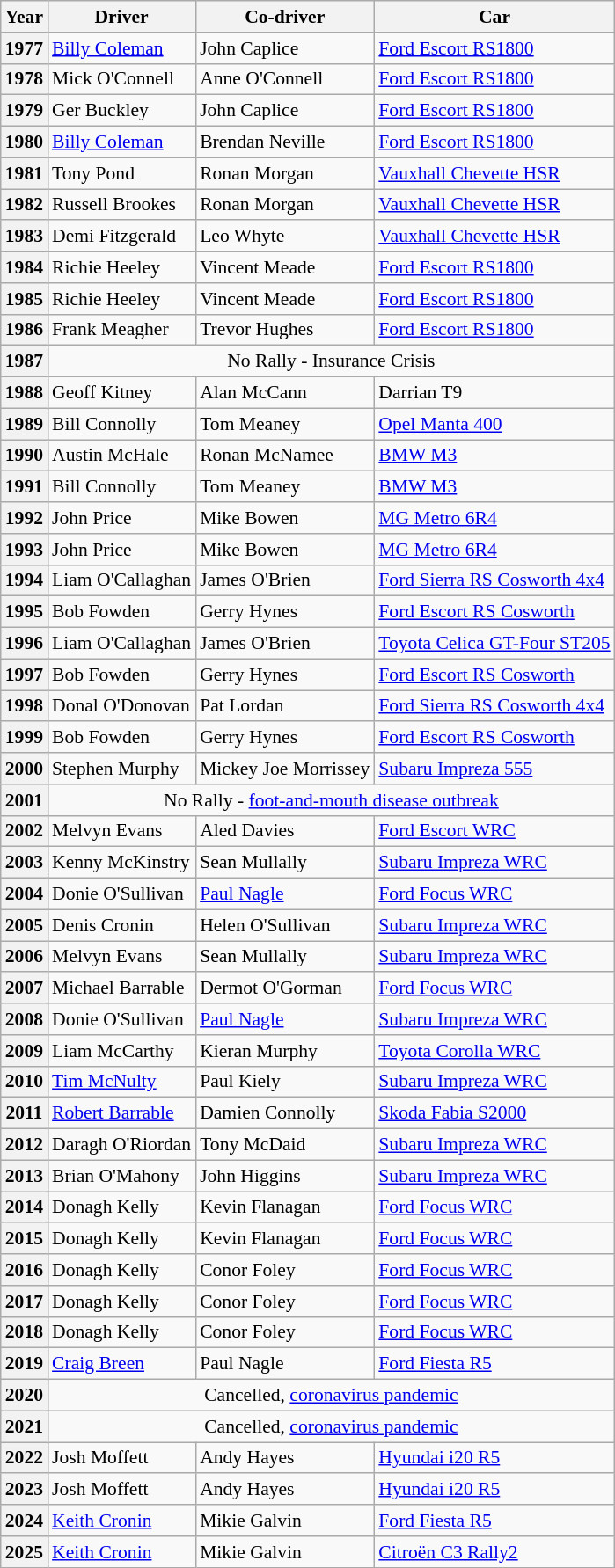<table class="wikitable" style="font-size:90%;" align=center>
<tr>
<th>Year</th>
<th>Driver</th>
<th>Co-driver</th>
<th>Car</th>
</tr>
<tr>
<th>1977</th>
<td> <a href='#'>Billy Coleman</a></td>
<td>John Caplice</td>
<td><a href='#'>Ford Escort RS1800</a></td>
</tr>
<tr>
<th>1978</th>
<td> Mick O'Connell</td>
<td>Anne O'Connell</td>
<td><a href='#'>Ford Escort RS1800</a></td>
</tr>
<tr>
<th>1979</th>
<td> Ger Buckley</td>
<td>John Caplice</td>
<td><a href='#'>Ford Escort RS1800</a></td>
</tr>
<tr>
<th>1980</th>
<td> <a href='#'>Billy Coleman</a></td>
<td>Brendan Neville</td>
<td><a href='#'>Ford Escort RS1800</a></td>
</tr>
<tr>
<th>1981</th>
<td> Tony Pond</td>
<td>Ronan Morgan</td>
<td><a href='#'>Vauxhall Chevette HSR</a></td>
</tr>
<tr>
<th>1982</th>
<td> Russell Brookes</td>
<td>Ronan Morgan</td>
<td><a href='#'>Vauxhall Chevette HSR</a></td>
</tr>
<tr>
<th>1983</th>
<td> Demi Fitzgerald</td>
<td>Leo Whyte</td>
<td><a href='#'>Vauxhall Chevette HSR</a></td>
</tr>
<tr>
<th>1984</th>
<td> Richie Heeley</td>
<td>Vincent Meade</td>
<td><a href='#'>Ford Escort RS1800</a></td>
</tr>
<tr>
<th>1985</th>
<td> Richie Heeley</td>
<td>Vincent Meade</td>
<td><a href='#'>Ford Escort RS1800</a></td>
</tr>
<tr>
<th>1986</th>
<td> Frank Meagher</td>
<td>Trevor Hughes</td>
<td><a href='#'>Ford Escort RS1800</a></td>
</tr>
<tr>
<th>1987</th>
<td align=center colspan=3>No Rally - Insurance Crisis</td>
</tr>
<tr>
<th>1988</th>
<td> Geoff Kitney</td>
<td>Alan McCann</td>
<td>Darrian T9</td>
</tr>
<tr>
<th>1989</th>
<td> Bill Connolly</td>
<td>Tom Meaney</td>
<td><a href='#'>Opel Manta 400</a></td>
</tr>
<tr>
<th>1990</th>
<td> Austin McHale</td>
<td>Ronan McNamee</td>
<td><a href='#'>BMW M3</a></td>
</tr>
<tr>
<th>1991</th>
<td> Bill Connolly</td>
<td>Tom Meaney</td>
<td><a href='#'>BMW M3</a></td>
</tr>
<tr>
<th>1992</th>
<td> John Price</td>
<td>Mike Bowen</td>
<td><a href='#'>MG Metro 6R4</a></td>
</tr>
<tr>
<th>1993</th>
<td> John Price</td>
<td>Mike Bowen</td>
<td><a href='#'>MG Metro 6R4</a></td>
</tr>
<tr>
<th>1994</th>
<td> Liam O'Callaghan</td>
<td>James O'Brien</td>
<td><a href='#'>Ford Sierra RS Cosworth 4x4</a></td>
</tr>
<tr>
<th>1995</th>
<td> Bob Fowden</td>
<td>Gerry Hynes</td>
<td><a href='#'>Ford Escort RS Cosworth</a></td>
</tr>
<tr>
<th>1996</th>
<td> Liam O'Callaghan</td>
<td>James O'Brien</td>
<td><a href='#'>Toyota Celica GT-Four ST205</a></td>
</tr>
<tr>
<th>1997</th>
<td> Bob Fowden</td>
<td>Gerry Hynes</td>
<td><a href='#'>Ford Escort RS Cosworth</a></td>
</tr>
<tr>
<th>1998</th>
<td> Donal O'Donovan</td>
<td>Pat Lordan</td>
<td><a href='#'>Ford Sierra RS Cosworth 4x4</a></td>
</tr>
<tr>
<th>1999</th>
<td> Bob Fowden</td>
<td>Gerry Hynes</td>
<td><a href='#'>Ford Escort RS Cosworth</a></td>
</tr>
<tr>
<th>2000</th>
<td> Stephen Murphy</td>
<td>Mickey Joe Morrissey</td>
<td><a href='#'>Subaru Impreza 555</a></td>
</tr>
<tr>
<th>2001</th>
<td align=center colspan="3">No Rally - <a href='#'>foot-and-mouth disease outbreak</a></td>
</tr>
<tr>
<th>2002</th>
<td> Melvyn Evans</td>
<td>Aled Davies</td>
<td><a href='#'>Ford Escort WRC</a></td>
</tr>
<tr>
<th>2003</th>
<td> Kenny McKinstry</td>
<td>Sean Mullally</td>
<td><a href='#'>Subaru Impreza WRC</a></td>
</tr>
<tr>
<th>2004</th>
<td> Donie O'Sullivan</td>
<td><a href='#'>Paul Nagle</a></td>
<td><a href='#'>Ford Focus WRC</a></td>
</tr>
<tr>
<th>2005</th>
<td> Denis Cronin</td>
<td>Helen O'Sullivan</td>
<td><a href='#'>Subaru Impreza WRC</a></td>
</tr>
<tr>
<th>2006</th>
<td> Melvyn Evans</td>
<td>Sean Mullally</td>
<td><a href='#'>Subaru Impreza WRC</a></td>
</tr>
<tr>
<th>2007</th>
<td> Michael Barrable</td>
<td>Dermot O'Gorman</td>
<td><a href='#'>Ford Focus WRC</a></td>
</tr>
<tr>
<th>2008</th>
<td> Donie O'Sullivan</td>
<td><a href='#'>Paul Nagle</a></td>
<td><a href='#'>Subaru Impreza WRC</a></td>
</tr>
<tr>
<th>2009</th>
<td> Liam McCarthy</td>
<td>Kieran Murphy</td>
<td><a href='#'>Toyota Corolla WRC</a></td>
</tr>
<tr>
<th>2010</th>
<td> <a href='#'>Tim McNulty</a></td>
<td>Paul Kiely</td>
<td><a href='#'>Subaru Impreza WRC</a></td>
</tr>
<tr>
<th>2011</th>
<td> <a href='#'>Robert Barrable</a></td>
<td>Damien Connolly</td>
<td><a href='#'>Skoda Fabia S2000</a></td>
</tr>
<tr>
<th>2012</th>
<td> Daragh O'Riordan</td>
<td>Tony McDaid</td>
<td><a href='#'>Subaru Impreza WRC</a></td>
</tr>
<tr>
<th>2013</th>
<td> Brian O'Mahony</td>
<td>John Higgins</td>
<td><a href='#'>Subaru Impreza WRC</a></td>
</tr>
<tr>
<th>2014</th>
<td> Donagh Kelly</td>
<td>Kevin Flanagan</td>
<td><a href='#'>Ford Focus WRC</a></td>
</tr>
<tr>
<th>2015</th>
<td> Donagh Kelly</td>
<td>Kevin Flanagan</td>
<td><a href='#'>Ford Focus WRC</a></td>
</tr>
<tr>
<th>2016</th>
<td> Donagh Kelly</td>
<td>Conor Foley</td>
<td><a href='#'>Ford Focus WRC</a></td>
</tr>
<tr>
<th>2017</th>
<td> Donagh Kelly</td>
<td>Conor Foley</td>
<td><a href='#'>Ford Focus WRC</a></td>
</tr>
<tr>
<th>2018</th>
<td> Donagh Kelly</td>
<td>Conor Foley</td>
<td><a href='#'>Ford Focus WRC</a></td>
</tr>
<tr>
<th>2019</th>
<td> <a href='#'>Craig Breen</a></td>
<td>Paul Nagle</td>
<td><a href='#'>Ford Fiesta R5</a></td>
</tr>
<tr>
<th>2020</th>
<td align=center colspan=4>Cancelled, <a href='#'>coronavirus pandemic</a></td>
</tr>
<tr>
<th>2021</th>
<td align=center colspan=4>Cancelled, <a href='#'>coronavirus pandemic</a></td>
</tr>
<tr>
<th>2022</th>
<td> Josh Moffett</td>
<td>Andy Hayes</td>
<td><a href='#'>Hyundai i20 R5</a></td>
</tr>
<tr>
<th>2023</th>
<td> Josh Moffett</td>
<td>Andy Hayes</td>
<td><a href='#'>Hyundai i20 R5</a></td>
</tr>
<tr>
<th>2024</th>
<td> <a href='#'>Keith Cronin</a></td>
<td>Mikie Galvin</td>
<td><a href='#'>Ford Fiesta R5</a></td>
</tr>
<tr>
<th>2025</th>
<td> <a href='#'>Keith Cronin</a></td>
<td>Mikie Galvin</td>
<td><a href='#'>Citroën C3 Rally2</a></td>
</tr>
</table>
